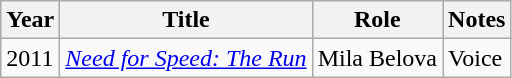<table class="wikitable">
<tr>
<th>Year</th>
<th>Title</th>
<th>Role</th>
<th>Notes</th>
</tr>
<tr>
<td>2011</td>
<td><em><a href='#'>Need for Speed: The Run</a></em></td>
<td>Mila Belova</td>
<td>Voice</td>
</tr>
</table>
